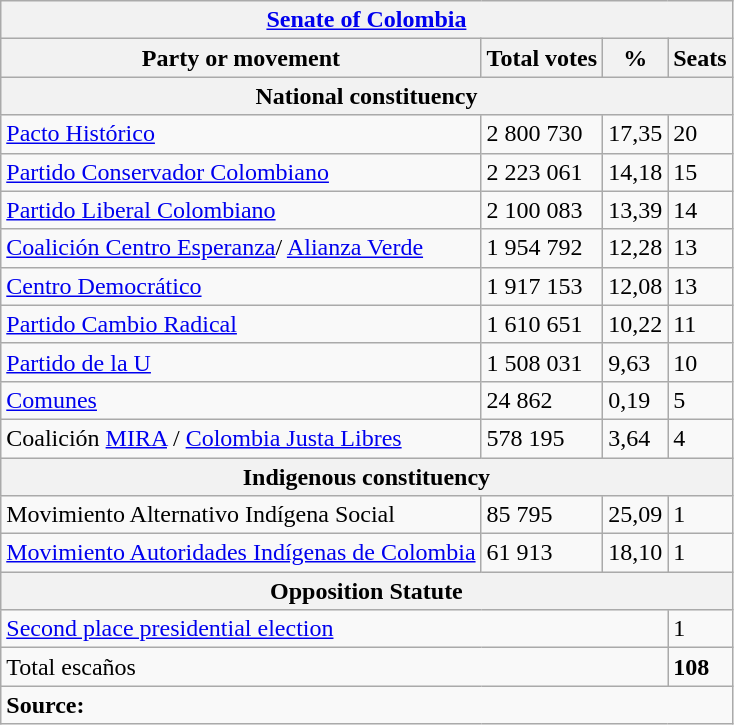<table class="wikitable">
<tr>
<th colspan="4"><strong><a href='#'>Senate of Colombia</a></strong></th>
</tr>
<tr>
<th>Party or movement</th>
<th>Total votes</th>
<th>%</th>
<th>Seats</th>
</tr>
<tr>
<th colspan="4">National constituency</th>
</tr>
<tr>
<td><a href='#'>Pacto Histórico</a></td>
<td>2 800 730</td>
<td>17,35</td>
<td>20</td>
</tr>
<tr>
<td><a href='#'>Partido Conservador Colombiano</a></td>
<td>2 223 061</td>
<td>14,18</td>
<td>15</td>
</tr>
<tr>
<td><a href='#'>Partido Liberal Colombiano</a></td>
<td>2 100 083</td>
<td>13,39</td>
<td>14</td>
</tr>
<tr>
<td><a href='#'>Coalición Centro Esperanza</a>/ <a href='#'>Alianza Verde</a></td>
<td>1 954 792</td>
<td>12,28</td>
<td>13</td>
</tr>
<tr>
<td><a href='#'>Centro Democrático</a></td>
<td>1 917 153</td>
<td>12,08</td>
<td>13</td>
</tr>
<tr>
<td><a href='#'>Partido Cambio Radical</a></td>
<td>1 610 651</td>
<td>10,22</td>
<td>11</td>
</tr>
<tr>
<td><a href='#'>Partido de la U</a></td>
<td>1 508 031</td>
<td>9,63</td>
<td>10</td>
</tr>
<tr>
<td><a href='#'>Comunes</a></td>
<td>24 862</td>
<td>0,19</td>
<td>5</td>
</tr>
<tr>
<td>Coalición <a href='#'>MIRA</a> / <a href='#'>Colombia Justa Libres</a></td>
<td>578 195</td>
<td>3,64</td>
<td>4</td>
</tr>
<tr>
<th colspan="4">Indigenous constituency</th>
</tr>
<tr>
<td>Movimiento Alternativo Indígena Social</td>
<td>85 795</td>
<td>25,09</td>
<td>1</td>
</tr>
<tr>
<td><a href='#'>Movimiento Autoridades Indígenas de Colombia</a></td>
<td>61 913</td>
<td>18,10</td>
<td>1</td>
</tr>
<tr>
<th colspan="4">Opposition Statute</th>
</tr>
<tr>
<td colspan="3"><a href='#'>Second place presidential election</a></td>
<td>1</td>
</tr>
<tr>
<td colspan="3">Total escaños</td>
<td><strong>108</strong></td>
</tr>
<tr>
<td colspan="4"><strong>Source: </strong></td>
</tr>
</table>
